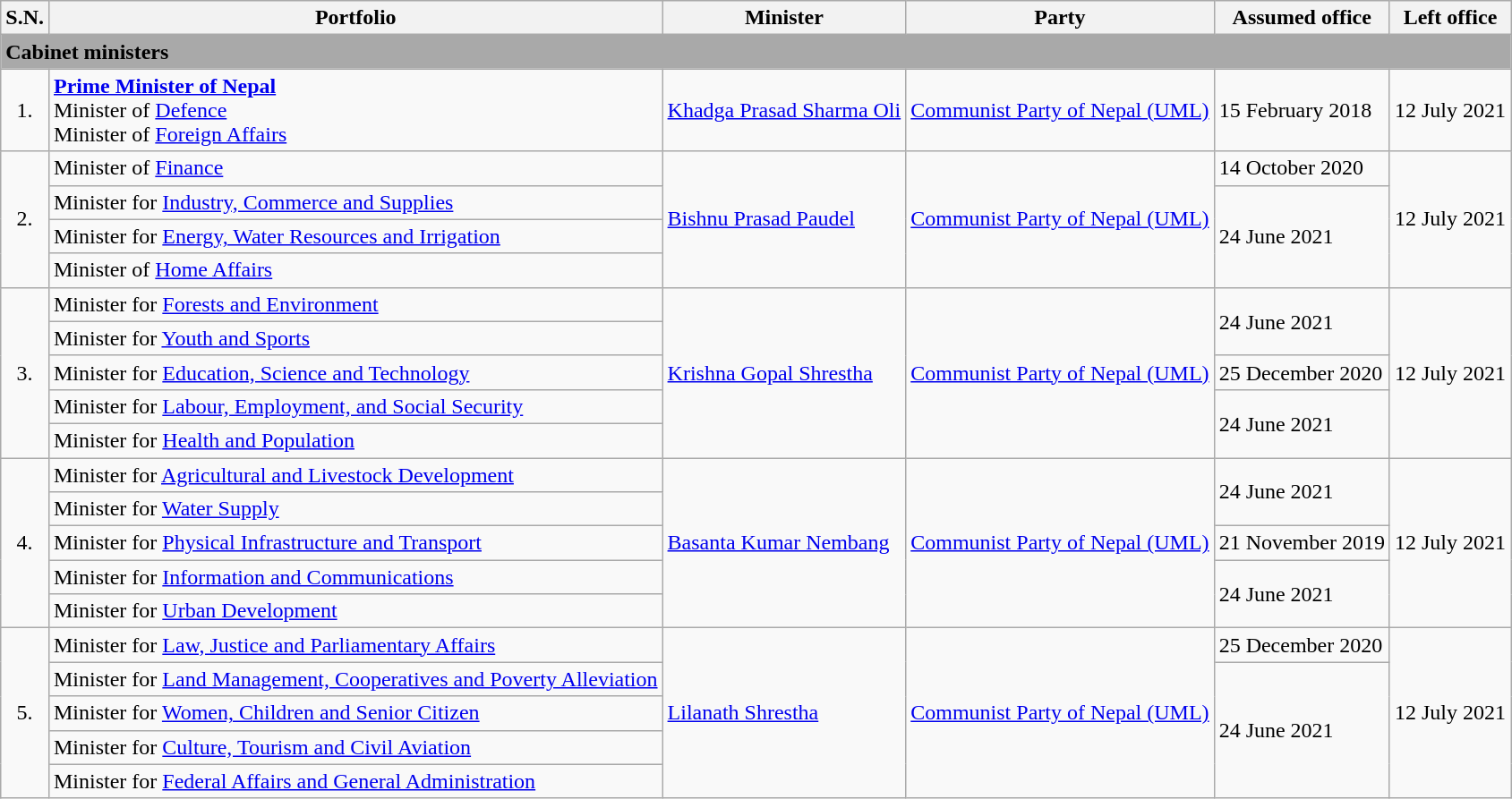<table class="wikitable">
<tr>
<th>S.N.</th>
<th>Portfolio</th>
<th>Minister</th>
<th>Party</th>
<th>Assumed office</th>
<th>Left office</th>
</tr>
<tr>
<td colspan="6" bgcolor="darkgrey"><strong>Cabinet ministers</strong></td>
</tr>
<tr>
<td style="text-align:center;">1.</td>
<td><strong><a href='#'>Prime Minister of Nepal</a></strong><br>Minister of <a href='#'>Defence</a><br>Minister of <a href='#'>Foreign Affairs</a></td>
<td><a href='#'>Khadga Prasad Sharma Oli</a></td>
<td><a href='#'>Communist Party of Nepal (UML)</a></td>
<td>15 February 2018</td>
<td>12 July 2021</td>
</tr>
<tr>
<td rowspan="4" style="text-align:center;">2.</td>
<td>Minister of <a href='#'>Finance</a></td>
<td rowspan="4"><a href='#'>Bishnu Prasad Paudel</a></td>
<td rowspan="4"><a href='#'>Communist Party of Nepal (UML)</a></td>
<td>14 October 2020</td>
<td rowspan="4">12 July 2021</td>
</tr>
<tr>
<td>Minister for <a href='#'>Industry, Commerce and Supplies</a></td>
<td rowspan="3">24 June 2021</td>
</tr>
<tr>
<td>Minister for <a href='#'>Energy, Water Resources and Irrigation</a></td>
</tr>
<tr>
<td>Minister of <a href='#'>Home Affairs</a></td>
</tr>
<tr>
<td rowspan="5" style="text-align:center;">3.</td>
<td>Minister for <a href='#'>Forests and Environment</a></td>
<td rowspan="5"><a href='#'>Krishna Gopal Shrestha</a></td>
<td rowspan="5"><a href='#'>Communist Party of Nepal (UML)</a></td>
<td rowspan="2">24 June 2021</td>
<td rowspan="5">12 July 2021</td>
</tr>
<tr>
<td>Minister for <a href='#'>Youth and Sports</a></td>
</tr>
<tr>
<td>Minister for <a href='#'>Education, Science and Technology</a></td>
<td>25 December 2020</td>
</tr>
<tr>
<td>Minister for <a href='#'>Labour, Employment, and Social Security</a></td>
<td rowspan="2">24 June 2021</td>
</tr>
<tr>
<td>Minister for <a href='#'>Health and Population</a></td>
</tr>
<tr>
<td rowspan="5" style="text-align:center;">4.</td>
<td>Minister for <a href='#'>Agricultural and Livestock Development</a></td>
<td rowspan="5"><a href='#'>Basanta Kumar Nembang</a></td>
<td rowspan="5"><a href='#'>Communist Party of Nepal (UML)</a></td>
<td rowspan="2">24 June 2021</td>
<td rowspan="5">12 July 2021</td>
</tr>
<tr>
<td>Minister for <a href='#'>Water Supply</a></td>
</tr>
<tr>
<td>Minister for <a href='#'>Physical Infrastructure and Transport</a></td>
<td>21 November 2019</td>
</tr>
<tr>
<td>Minister for <a href='#'>Information and Communications</a></td>
<td rowspan="2">24 June 2021</td>
</tr>
<tr>
<td>Minister for <a href='#'>Urban Development</a></td>
</tr>
<tr>
<td rowspan="5" style="text-align:center;">5.</td>
<td>Minister for <a href='#'>Law, Justice and Parliamentary Affairs</a></td>
<td rowspan="5"><a href='#'>Lilanath Shrestha</a></td>
<td rowspan="5"><a href='#'>Communist Party of Nepal (UML)</a></td>
<td>25 December 2020</td>
<td rowspan="5">12 July 2021</td>
</tr>
<tr>
<td>Minister for <a href='#'>Land Management, Cooperatives and Poverty Alleviation</a></td>
<td rowspan="4">24 June 2021</td>
</tr>
<tr>
<td>Minister for <a href='#'>Women, Children and Senior Citizen</a></td>
</tr>
<tr>
<td>Minister for <a href='#'>Culture, Tourism and Civil Aviation</a></td>
</tr>
<tr>
<td>Minister for <a href='#'>Federal Affairs and General Administration</a></td>
</tr>
</table>
